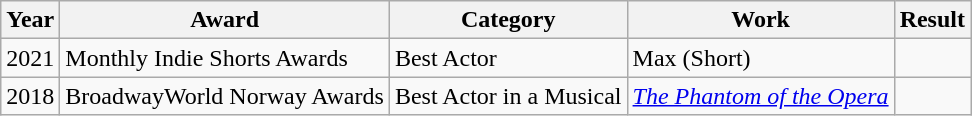<table class="wikitable">
<tr>
<th>Year</th>
<th>Award</th>
<th>Category</th>
<th>Work</th>
<th>Result</th>
</tr>
<tr>
<td>2021</td>
<td>Monthly Indie Shorts Awards</td>
<td>Best Actor</td>
<td>Max (Short)</td>
<td></td>
</tr>
<tr>
<td>2018</td>
<td>BroadwayWorld Norway Awards</td>
<td>Best Actor in a Musical</td>
<td><em><a href='#'>The Phantom of the Opera</a></em></td>
<td></td>
</tr>
</table>
